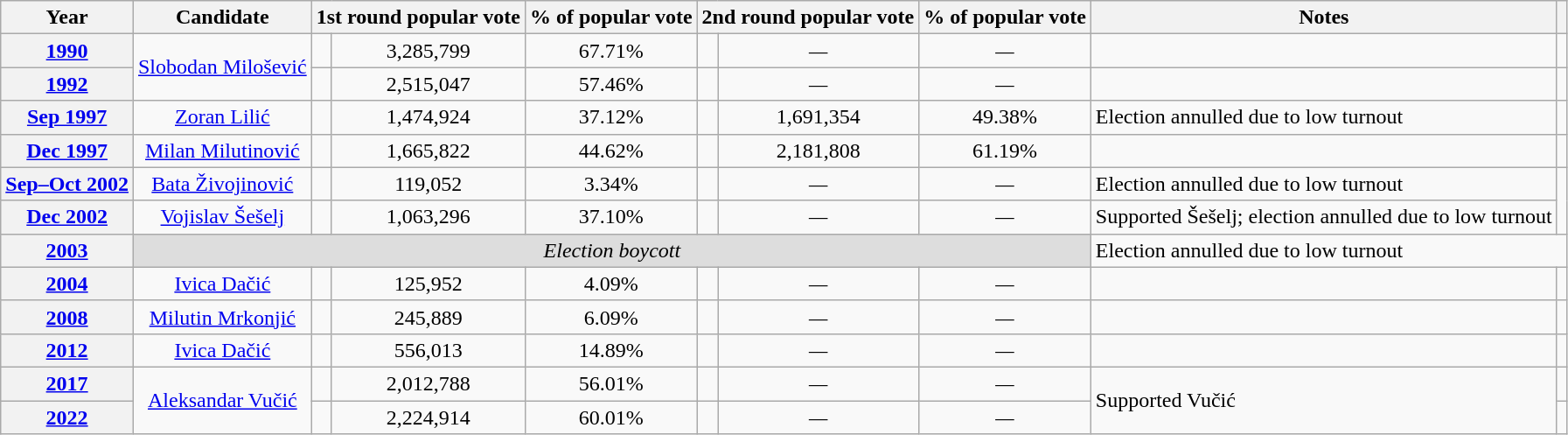<table class="wikitable" style="text-align:center">
<tr>
<th>Year</th>
<th>Candidate</th>
<th colspan="2">1st round popular vote</th>
<th>% of popular vote</th>
<th colspan="2">2nd round popular vote</th>
<th>% of popular vote</th>
<th>Notes</th>
<th></th>
</tr>
<tr>
<th><a href='#'>1990</a></th>
<td rowspan="2"><a href='#'>Slobodan Milošević</a></td>
<td></td>
<td>3,285,799</td>
<td>67.71%</td>
<td></td>
<td><em>—</em></td>
<td><em>—</em></td>
<td></td>
<td></td>
</tr>
<tr>
<th><a href='#'>1992</a></th>
<td></td>
<td>2,515,047</td>
<td>57.46%</td>
<td></td>
<td><em>—</em></td>
<td><em>—</em></td>
<td></td>
<td></td>
</tr>
<tr>
<th><a href='#'>Sep 1997</a></th>
<td><a href='#'>Zoran Lilić</a></td>
<td></td>
<td>1,474,924</td>
<td>37.12%</td>
<td></td>
<td>1,691,354</td>
<td>49.38%</td>
<td style="text-align: left">Election annulled due to low turnout</td>
<td></td>
</tr>
<tr>
<th><a href='#'>Dec 1997</a></th>
<td><a href='#'>Milan Milutinović</a></td>
<td></td>
<td>1,665,822</td>
<td>44.62%</td>
<td></td>
<td>2,181,808</td>
<td>61.19%</td>
<td></td>
<td></td>
</tr>
<tr>
<th><a href='#'>Sep–Oct 2002</a></th>
<td><a href='#'>Bata Živojinović</a></td>
<td></td>
<td>119,052</td>
<td>3.34%</td>
<td></td>
<td><em>—</em></td>
<td><em>—</em></td>
<td style="text-align: left">Election annulled due to low turnout</td>
<td rowspan="2"></td>
</tr>
<tr>
<th><a href='#'>Dec 2002</a></th>
<td><a href='#'>Vojislav Šešelj</a></td>
<td></td>
<td>1,063,296</td>
<td>37.10%</td>
<td></td>
<td><em>—</em></td>
<td><em>—</em></td>
<td style="text-align: left">Supported Šešelj; election annulled due to low turnout</td>
</tr>
<tr>
<th><a href='#'>2003</a></th>
<td colspan="7" style="background:#ddd"><em>Election boycott</em></td>
<td colspan="2" style="text-align: left">Election annulled due to low turnout</td>
</tr>
<tr>
<th><a href='#'>2004</a></th>
<td><a href='#'>Ivica Dačić</a></td>
<td></td>
<td>125,952</td>
<td>4.09%</td>
<td></td>
<td><em>—</em></td>
<td><em>—</em></td>
<td></td>
<td></td>
</tr>
<tr>
<th><a href='#'>2008</a></th>
<td><a href='#'>Milutin Mrkonjić</a></td>
<td></td>
<td>245,889</td>
<td>6.09%</td>
<td></td>
<td><em>—</em></td>
<td><em>—</em></td>
<td></td>
<td></td>
</tr>
<tr>
<th><a href='#'>2012</a></th>
<td><a href='#'>Ivica Dačić</a></td>
<td></td>
<td>556,013</td>
<td>14.89%</td>
<td></td>
<td><em>—</em></td>
<td><em>—</em></td>
<td></td>
<td></td>
</tr>
<tr>
<th><a href='#'>2017</a></th>
<td rowspan="2"><a href='#'>Aleksandar Vučić</a></td>
<td></td>
<td>2,012,788</td>
<td>56.01%</td>
<td></td>
<td><em>—</em></td>
<td><em>—</em></td>
<td style="text-align: left" rowspan="2">Supported Vučić</td>
<td></td>
</tr>
<tr>
<th><a href='#'>2022</a></th>
<td></td>
<td>2,224,914</td>
<td>60.01%</td>
<td></td>
<td><em>—</em></td>
<td><em>—</em></td>
<td></td>
</tr>
</table>
